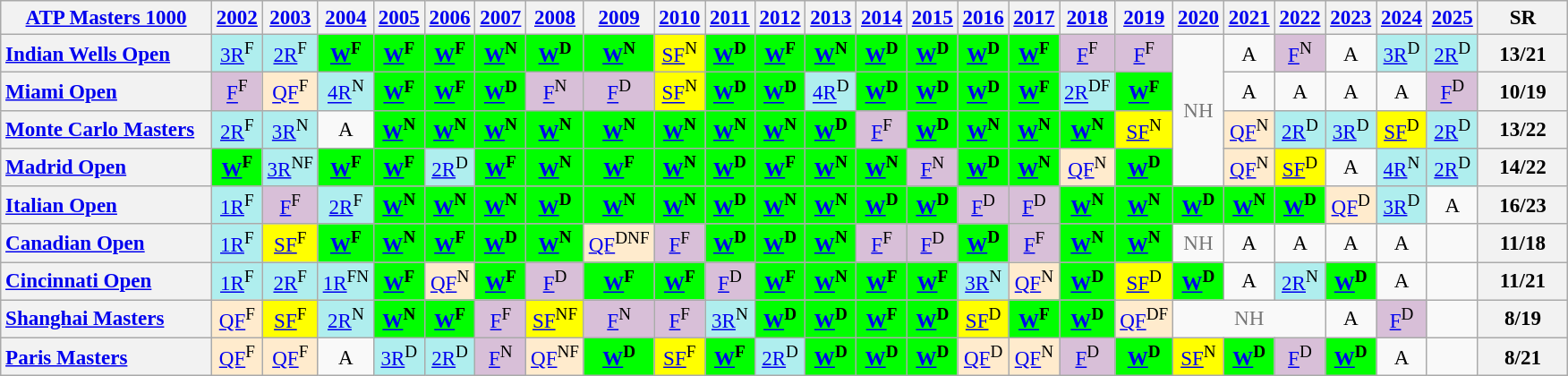<table class="wikitable nowrap" style="text-align:center;font-size:96%">
<tr>
<th width="150"><a href='#'>ATP Masters 1000</a></th>
<th><a href='#'>2002</a></th>
<th><a href='#'>2003</a></th>
<th><a href='#'>2004</a></th>
<th><a href='#'>2005</a></th>
<th><a href='#'>2006</a></th>
<th><a href='#'>2007</a></th>
<th><a href='#'>2008</a></th>
<th><a href='#'>2009</a></th>
<th><a href='#'>2010</a></th>
<th><a href='#'>2011</a></th>
<th><a href='#'>2012</a></th>
<th><a href='#'>2013</a></th>
<th><a href='#'>2014</a></th>
<th><a href='#'>2015</a></th>
<th><a href='#'>2016</a></th>
<th><a href='#'>2017</a></th>
<th><a href='#'>2018</a></th>
<th><a href='#'>2019</a></th>
<th><a href='#'>2020</a></th>
<th><a href='#'>2021</a></th>
<th><a href='#'>2022</a></th>
<th><a href='#'>2023</a></th>
<th><a href='#'>2024</a></th>
<th><a href='#'>2025</a></th>
<th width="60">SR</th>
</tr>
<tr>
<th style="text-align:left"><a href='#'>Indian Wells Open</a></th>
<td style="background-color:#afeeee"><a href='#'>3R</a><sup>F</sup></td>
<td style="background-color:#afeeee"><a href='#'>2R</a><sup>F</sup></td>
<td style="background-color:lime"><a href='#'><strong>W</strong></a><strong><sup>F</sup></strong></td>
<td style="background-color:lime"><a href='#'><strong>W</strong></a><strong><sup>F</sup></strong></td>
<td style="background-color:lime"><a href='#'><strong>W</strong></a><strong><sup>F</sup></strong></td>
<td style="background-color:lime"><a href='#'><strong>W</strong></a><strong><sup>N</sup></strong></td>
<td style="background-color:lime"><a href='#'><strong>W</strong></a><strong><sup>D</sup></strong></td>
<td style="background-color:lime"><a href='#'><strong>W</strong></a><strong><sup>N</sup></strong></td>
<td style="background-color:yellow"><a href='#'>SF</a><sup>N</sup></td>
<td style="background-color:lime"><a href='#'><strong>W</strong></a><strong><sup>D</sup></strong></td>
<td style="background-color:lime"><a href='#'><strong>W</strong></a><strong><sup>F</sup></strong></td>
<td style="background-color:lime"><a href='#'><strong>W</strong></a><strong><sup>N</sup></strong></td>
<td style="background-color:lime"><a href='#'><strong>W</strong></a><strong><sup>D</sup></strong></td>
<td style="background-color:lime"><a href='#'><strong>W</strong></a><strong><sup>D</sup></strong></td>
<td style="background-color:lime"><a href='#'><strong>W</strong></a><strong><sup>D</sup></strong></td>
<td style="background-color:lime"><a href='#'><strong>W</strong></a><strong><sup>F</sup></strong></td>
<td style="background-color:thistle"><a href='#'>F</a><sup>F</sup></td>
<td style="background-color:thistle"><a href='#'>F</a><sup>F</sup></td>
<td rowspan="4" style="color:#767676;">NH</td>
<td>A</td>
<td style="background-color:thistle"><a href='#'>F</a><sup>N</sup></td>
<td>A</td>
<td style="background-color:#afeeee"><a href='#'>3R</a><sup>D</sup></td>
<td style="background-color:#afeeee"><a href='#'>2R</a><sup>D</sup></td>
<th>13/21</th>
</tr>
<tr>
<th style="text-align:left"><a href='#'>Miami Open</a></th>
<td style="background-color:thistle"><a href='#'>F</a><sup>F</sup></td>
<td style="background-color:blanchedalmond"><a href='#'>QF</a><sup>F</sup></td>
<td style="background-color:#afeeee"><a href='#'>4R</a><sup>N</sup></td>
<td style="background-color:lime"><a href='#'><strong>W</strong></a><strong><sup>F</sup></strong></td>
<td style="background-color:lime"><a href='#'><strong>W</strong></a><strong><sup>F</sup></strong></td>
<td style="background-color:lime"><a href='#'><strong>W</strong></a><strong><sup>D</sup></strong></td>
<td style="background-color:thistle"><a href='#'>F</a><sup>N</sup></td>
<td style="background-color:thistle"><a href='#'>F</a><sup>D</sup></td>
<td style="background-color:yellow"><a href='#'>SF</a><sup>N</sup></td>
<td style="background-color:lime"><a href='#'><strong>W</strong></a><strong><sup>D</sup></strong></td>
<td style="background-color:lime"><a href='#'><strong>W</strong></a><strong><sup>D</sup></strong></td>
<td style="background-color:#afeeee"><a href='#'>4R</a><sup>D</sup></td>
<td style="background-color:lime"><a href='#'><strong>W</strong></a><strong><sup>D</sup></strong></td>
<td style="background-color:lime"><a href='#'><strong>W</strong></a><strong><sup>D</sup></strong></td>
<td style="background-color:lime"><a href='#'><strong>W</strong></a><strong><sup>D</sup></strong></td>
<td style="background-color:lime"><a href='#'><strong>W</strong></a><strong><sup>F</sup></strong></td>
<td style="background-color:#afeeee"><a href='#'>2R</a><sup>DF</sup></td>
<td style="background-color:lime"><a href='#'><strong>W</strong></a><strong><sup>F</sup></strong></td>
<td>A</td>
<td>A</td>
<td>A</td>
<td>A</td>
<td style="background-color:thistle"><a href='#'>F</a><sup>D</sup></td>
<th>10/19</th>
</tr>
<tr>
<th style="text-align:left"><a href='#'>Monte Carlo Masters</a></th>
<td style="background-color:#afeeee"><a href='#'>2R</a><sup>F</sup></td>
<td style="background-color:#afeeee"><a href='#'>3R</a><sup>N</sup></td>
<td>A</td>
<td style="background-color:lime"><a href='#'><strong>W</strong></a><strong><sup>N</sup></strong></td>
<td style="background-color:lime"><a href='#'><strong>W</strong></a><strong><sup>N</sup></strong></td>
<td style="background-color:lime"><a href='#'><strong>W</strong></a><strong><sup>N</sup></strong></td>
<td style="background-color:lime"><a href='#'><strong>W</strong></a><strong><sup>N</sup></strong></td>
<td style="background-color:lime"><a href='#'><strong>W</strong></a><strong><sup>N</sup></strong></td>
<td style="background-color:lime"><a href='#'><strong>W</strong></a><strong><sup>N</sup></strong></td>
<td style="background-color:lime"><a href='#'><strong>W</strong></a><strong><sup>N</sup></strong></td>
<td style="background-color:lime"><a href='#'><strong>W</strong></a><strong><sup>N</sup></strong></td>
<td style="background-color:lime"><a href='#'><strong>W</strong></a><strong><sup>D</sup></strong></td>
<td style="background-color:thistle"><a href='#'>F</a><sup>F</sup></td>
<td style="background-color:lime"><a href='#'><strong>W</strong></a><strong><sup>D</sup></strong></td>
<td style="background-color:lime"><a href='#'><strong>W</strong></a><strong><sup>N</sup></strong></td>
<td style="background-color:lime"><a href='#'><strong>W</strong></a><strong><sup>N</sup></strong></td>
<td style="background-color:lime"><a href='#'><strong>W</strong></a><strong><sup>N</sup></strong></td>
<td style="background-color:yellow"><a href='#'>SF</a><sup>N</sup></td>
<td style="background-color:blanchedalmond"><a href='#'>QF</a><sup>N</sup></td>
<td style="background-color:#afeeee"><a href='#'>2R</a><sup>D</sup></td>
<td style="background-color:#afeeee"><a href='#'>3R</a><sup>D</sup></td>
<td style="background-color:yellow"><a href='#'>SF</a><sup>D</sup></td>
<td style="background-color:#afeeee"><a href='#'>2R</a><sup>D</sup></td>
<th>13/22</th>
</tr>
<tr>
<th style="text-align:left"><a href='#'>Madrid Open</a></th>
<td style="background-color:lime"><a href='#'><strong>W</strong></a><strong><sup>F</sup></strong></td>
<td style="background-color:#afeeee"><a href='#'>3R</a><sup>NF</sup></td>
<td style="background-color:lime"><a href='#'><strong>W</strong></a><strong><sup>F</sup></strong></td>
<td style="background-color:lime"><a href='#'><strong>W</strong></a><strong><sup>F</sup></strong></td>
<td style="background-color:#afeeee"><a href='#'>2R</a><sup>D</sup></td>
<td style="background-color:lime"><a href='#'><strong>W</strong></a><strong><sup>F</sup></strong></td>
<td style="background-color:lime"><a href='#'><strong>W</strong></a><strong><sup>N</sup></strong></td>
<td style="background-color:lime"><a href='#'><strong>W</strong></a><strong><sup>F</sup></strong></td>
<td style="background-color:lime"><a href='#'><strong>W</strong></a><strong><sup>N</sup></strong></td>
<td style="background-color:lime"><a href='#'><strong>W</strong></a><strong><sup>D</sup></strong></td>
<td style="background-color:lime"><a href='#'><strong>W</strong></a><strong><sup>F</sup></strong></td>
<td style="background-color:lime"><a href='#'><strong>W</strong></a><strong><sup>N</sup></strong></td>
<td style="background-color:lime"><a href='#'><strong>W</strong></a><strong><sup>N</sup></strong></td>
<td style="background-color:thistle"><a href='#'>F</a><sup>N</sup></td>
<td style="background-color:lime"><a href='#'><strong>W</strong></a><strong><sup>D</sup></strong></td>
<td style="background-color:lime"><a href='#'><strong>W</strong></a><strong><sup>N</sup></strong></td>
<td style="background-color:blanchedalmond"><a href='#'>QF</a><sup>N</sup></td>
<td style="background-color:lime"><a href='#'><strong>W</strong></a><strong><sup>D</sup></strong></td>
<td style="background-color:blanchedalmond"><a href='#'>QF</a><sup>N</sup></td>
<td style="background-color:yellow"><a href='#'>SF</a><sup>D</sup></td>
<td>A</td>
<td style="background-color:#afeeee"><a href='#'>4R</a><sup>N</sup></td>
<td style="background-color:#afeeee"><a href='#'>2R</a><sup>D</sup></td>
<th>14/22</th>
</tr>
<tr>
<th style="text-align:left"><a href='#'>Italian Open</a></th>
<td style="background-color:#afeeee"><a href='#'>1R</a><sup>F</sup></td>
<td style="background-color:thistle"><a href='#'>F</a><sup>F</sup></td>
<td style="background-color:#afeeee"><a href='#'>2R</a><sup>F</sup></td>
<td style="background-color:lime"><a href='#'><strong>W</strong></a><strong><sup>N</sup></strong></td>
<td style="background-color:lime"><a href='#'><strong>W</strong></a><strong><sup>N</sup></strong></td>
<td style="background-color:lime"><a href='#'><strong>W</strong></a><strong><sup>N</sup></strong></td>
<td style="background-color:lime"><a href='#'><strong>W</strong></a><strong><sup>D</sup></strong></td>
<td style="background-color:lime"><a href='#'><strong>W</strong></a><strong><sup>N</sup></strong></td>
<td style="background-color:lime"><a href='#'><strong>W</strong></a><strong><sup>N</sup></strong></td>
<td style="background-color:lime"><a href='#'><strong>W</strong></a><strong><sup>D</sup></strong></td>
<td style="background-color:lime"><a href='#'><strong>W</strong></a><strong><sup>N</sup></strong></td>
<td style="background-color:lime"><a href='#'><strong>W</strong></a><strong><sup>N</sup></strong></td>
<td style="background-color:lime"><a href='#'><strong>W</strong></a><strong><sup>D</sup></strong></td>
<td style="background-color:lime"><a href='#'><strong>W</strong></a><strong><sup>D</sup></strong></td>
<td style="background-color:thistle"><a href='#'>F</a><sup>D</sup></td>
<td style="background-color:thistle"><a href='#'>F</a><sup>D</sup></td>
<td style="background-color:lime"><a href='#'><strong>W</strong></a><strong><sup>N</sup></strong></td>
<td style="background-color:lime"><a href='#'><strong>W</strong></a><strong><sup>N</sup></strong></td>
<td style="background-color:lime"><a href='#'><strong>W</strong></a><strong><sup>D</sup></strong></td>
<td style="background-color:lime"><a href='#'><strong>W</strong></a><strong><sup>N</sup></strong></td>
<td style="background-color:lime"><a href='#'><strong>W</strong></a><strong><sup>D</sup></strong></td>
<td style="background-color:blanchedalmond"><a href='#'>QF</a><sup>D</sup></td>
<td style="background-color:#afeeee"><a href='#'>3R</a><sup>D</sup></td>
<td>A</td>
<th>16/23</th>
</tr>
<tr>
<th style="text-align:left"><a href='#'>Canadian Open</a></th>
<td style="background-color:#afeeee"><a href='#'>1R</a><sup>F</sup></td>
<td style="background-color:yellow"><a href='#'>SF</a><sup>F</sup></td>
<td style="background-color:lime"><a href='#'><strong>W</strong></a><strong><sup>F</sup></strong></td>
<td style="background-color:lime"><a href='#'><strong>W</strong></a><strong><sup>N</sup></strong></td>
<td style="background-color:lime"><a href='#'><strong>W</strong></a><strong><sup>F</sup></strong></td>
<td style="background-color:lime"><a href='#'><strong>W</strong></a><strong><sup>D</sup></strong></td>
<td style="background-color:lime"><a href='#'><strong>W</strong></a><strong><sup>N</sup></strong></td>
<td style="background-color:blanchedalmond"><a href='#'>QF</a><sup>DNF</sup></td>
<td style="background-color:thistle"><a href='#'>F</a><sup>F</sup></td>
<td style="background-color:lime"><a href='#'><strong>W</strong></a><strong><sup>D</sup></strong></td>
<td style="background-color:lime"><a href='#'><strong>W</strong></a><strong><sup>D</sup></strong></td>
<td style="background-color:lime"><a href='#'><strong>W</strong></a><strong><sup>N</sup></strong></td>
<td style="background-color:thistle"><a href='#'>F</a><sup>F</sup></td>
<td style="background-color:thistle"><a href='#'>F</a><sup>D</sup></td>
<td style="background-color:lime"><a href='#'><strong>W</strong></a><strong><sup>D</sup></strong></td>
<td style="background-color:thistle"><a href='#'>F</a><sup>F</sup></td>
<td style="background-color:lime"><a href='#'><strong>W</strong></a><strong><sup>N</sup></strong></td>
<td style="background-color:lime"><a href='#'><strong>W</strong></a><strong><sup>N</sup></strong></td>
<td style="color:#767676;">NH</td>
<td>A</td>
<td>A</td>
<td>A</td>
<td>A</td>
<td></td>
<th>11/18</th>
</tr>
<tr>
<th style="text-align:left"><a href='#'>Cincinnati Open</a></th>
<td style="background-color:#afeeee"><a href='#'>1R</a><sup>F</sup></td>
<td style="background-color:#afeeee"><a href='#'>2R</a><sup>F</sup></td>
<td style="background-color:#afeeee"><a href='#'>1R</a><sup>FN</sup></td>
<td style="background-color:lime"><a href='#'><strong>W</strong></a><strong><sup>F</sup></strong></td>
<td style="background-color:blanchedalmond"><a href='#'>QF</a><sup>N</sup></td>
<td style="background-color:lime"><a href='#'><strong>W</strong></a><strong><sup>F</sup></strong></td>
<td style="background-color:thistle"><a href='#'>F</a><sup>D</sup></td>
<td style="background-color:lime"><a href='#'><strong>W</strong></a><strong><sup>F</sup></strong></td>
<td style="background-color:lime"><a href='#'><strong>W</strong></a><strong><sup>F</sup></strong></td>
<td style="background-color:thistle"><a href='#'>F</a><sup>D</sup></td>
<td style="background-color:lime"><a href='#'><strong>W</strong></a><strong><sup>F</sup></strong></td>
<td style="background-color:lime"><a href='#'><strong>W</strong></a><strong><sup>N</sup></strong></td>
<td style="background-color:lime"><a href='#'><strong>W</strong></a><strong><sup>F</sup></strong></td>
<td style="background-color:lime"><a href='#'><strong>W</strong></a><strong><sup>F</sup></strong></td>
<td style="background-color:#afeeee"><a href='#'>3R</a><sup>N</sup></td>
<td style="background-color:blanchedalmond"><a href='#'>QF</a><sup>N</sup></td>
<td style="background-color:lime"><a href='#'><strong>W</strong></a><strong><sup>D</sup></strong></td>
<td style="background-color:yellow"><a href='#'>SF</a><sup>D</sup></td>
<td style="background-color:lime"><a href='#'><strong>W</strong></a><strong><sup>D</sup></strong></td>
<td>A</td>
<td style="background-color:#afeeee"><a href='#'>2R</a><sup>N</sup></td>
<td style="background-color:lime"><a href='#'><strong>W</strong></a><strong><sup>D</sup></strong></td>
<td>A</td>
<td></td>
<th>11/21</th>
</tr>
<tr>
<th style="text-align:left"><a href='#'>Shanghai Masters</a></th>
<td style="background-color:blanchedalmond"><a href='#'>QF</a><sup>F</sup></td>
<td style="background-color:yellow"><a href='#'>SF</a><sup>F</sup></td>
<td style="background-color:#afeeee"><a href='#'>2R</a><sup>N</sup></td>
<td style="background-color:lime"><a href='#'><strong>W</strong></a><strong><sup>N</sup></strong></td>
<td style="background-color:lime"><a href='#'><strong>W</strong></a><strong><sup>F</sup></strong></td>
<td style="background-color:thistle"><a href='#'>F</a><sup>F</sup></td>
<td style="background-color:yellow"><a href='#'>SF</a><sup>NF</sup></td>
<td style="background-color:thistle"><a href='#'>F</a><sup>N</sup></td>
<td style="background-color:thistle"><a href='#'>F</a><sup>F</sup></td>
<td style="background-color:#afeeee"><a href='#'>3R</a><sup>N</sup></td>
<td style="background-color:lime"><a href='#'><strong>W</strong></a><strong><sup>D</sup></strong></td>
<td style="background-color:lime"><a href='#'><strong>W</strong></a><strong><sup>D</sup></strong></td>
<td style="background-color:lime"><a href='#'><strong>W</strong></a><strong><sup>F</sup></strong></td>
<td style="background-color:lime"><a href='#'><strong>W</strong></a><strong><sup>D</sup></strong></td>
<td style="background-color:yellow"><a href='#'>SF</a><sup>D</sup></td>
<td style="background-color:lime"><a href='#'><strong>W</strong></a><strong><sup>F</sup></strong></td>
<td style="background-color:lime"><a href='#'><strong>W</strong></a><strong><sup>D</sup></strong></td>
<td style="background-color:#ffebcd"><a href='#'>QF</a><sup>DF</sup></td>
<td colspan="3" style="color:#767676;">NH</td>
<td>A</td>
<td style="background-color:thistle"><a href='#'>F</a><sup>D</sup></td>
<td></td>
<th>8/19</th>
</tr>
<tr>
<th style="text-align:left"><a href='#'>Paris Masters</a></th>
<td style="background-color:blanchedalmond"><a href='#'>QF</a><sup>F</sup></td>
<td style="background-color:blanchedalmond"><a href='#'>QF</a><sup>F</sup></td>
<td>A</td>
<td style="background-color:#afeeee"><a href='#'>3R</a><sup>D</sup></td>
<td style="background-color:#afeeee"><a href='#'>2R</a><sup>D</sup></td>
<td style="background-color:thistle"><a href='#'>F</a><sup>N</sup></td>
<td style="background-color:blanchedalmond"><a href='#'>QF</a><sup>NF</sup></td>
<td style="background-color:lime"><a href='#'><strong>W</strong></a><strong><sup>D</sup></strong></td>
<td style="background-color:yellow"><a href='#'>SF</a><sup>F</sup></td>
<td style="background-color:lime"><a href='#'><strong>W</strong></a><strong><sup>F</sup></strong></td>
<td style="background-color:#afeeee"><a href='#'>2R</a><sup>D</sup></td>
<td style="background-color:lime"><a href='#'><strong>W</strong></a><strong><sup>D</sup></strong></td>
<td style="background-color:lime"><a href='#'><strong>W</strong></a><strong><sup>D</sup></strong></td>
<td style="background-color:lime"><a href='#'><strong>W</strong></a><strong><sup>D</sup></strong></td>
<td style="background-color:blanchedalmond"><a href='#'>QF</a><sup>D</sup></td>
<td style="background-color:blanchedalmond"><a href='#'>QF</a><sup>N</sup></td>
<td style="background-color:thistle"><a href='#'>F</a><sup>D</sup></td>
<td style="background-color:lime"><a href='#'><strong>W</strong></a><strong><sup>D</sup></strong></td>
<td style="background-color:yellow"><a href='#'>SF</a><sup>N</sup></td>
<td style="background-color:lime"><a href='#'><strong>W</strong></a><strong><sup>D</sup></strong></td>
<td style="background-color:thistle"><a href='#'>F</a><sup>D</sup></td>
<td style="background-color:lime"><a href='#'><strong>W</strong></a><strong><sup>D</sup></strong></td>
<td>A</td>
<td></td>
<th>8/21</th>
</tr>
</table>
